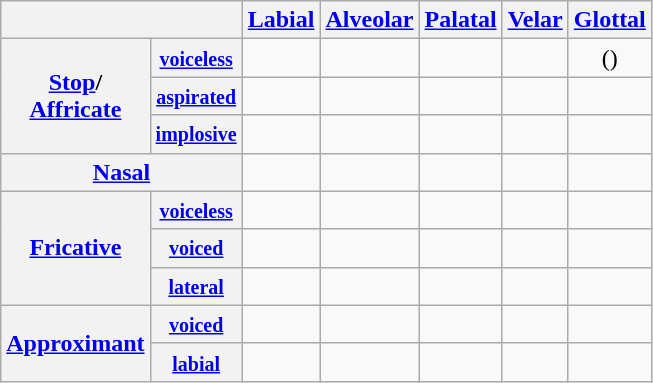<table class="wikitable" style="text-align:center">
<tr>
<th colspan="2"></th>
<th><a href='#'>Labial</a></th>
<th><a href='#'>Alveolar</a></th>
<th><a href='#'>Palatal</a></th>
<th><a href='#'>Velar</a></th>
<th><a href='#'>Glottal</a></th>
</tr>
<tr>
<th rowspan="3"><a href='#'>Stop</a>/<br><a href='#'>Affricate</a></th>
<th><small><a href='#'>voiceless</a></small></th>
<td></td>
<td></td>
<td></td>
<td></td>
<td>()</td>
</tr>
<tr>
<th><small><a href='#'>aspirated</a></small></th>
<td></td>
<td></td>
<td></td>
<td></td>
<td></td>
</tr>
<tr>
<th><small><a href='#'>implosive</a></small></th>
<td></td>
<td></td>
<td></td>
<td></td>
<td></td>
</tr>
<tr>
<th colspan="2"><a href='#'>Nasal</a></th>
<td></td>
<td></td>
<td></td>
<td></td>
<td></td>
</tr>
<tr>
<th rowspan="3"><a href='#'>Fricative</a></th>
<th><small><a href='#'>voiceless</a></small></th>
<td></td>
<td></td>
<td></td>
<td></td>
<td></td>
</tr>
<tr>
<th><small><a href='#'>voiced</a></small></th>
<td></td>
<td></td>
<td></td>
<td></td>
<td></td>
</tr>
<tr>
<th><small><a href='#'>lateral</a></small></th>
<td></td>
<td></td>
<td></td>
<td></td>
<td></td>
</tr>
<tr>
<th rowspan="2"><a href='#'>Approximant</a></th>
<th><small><a href='#'>voiced</a></small></th>
<td></td>
<td></td>
<td></td>
<td></td>
<td></td>
</tr>
<tr>
<th><small><a href='#'>labial</a></small></th>
<td></td>
<td></td>
<td></td>
<td></td>
<td></td>
</tr>
</table>
